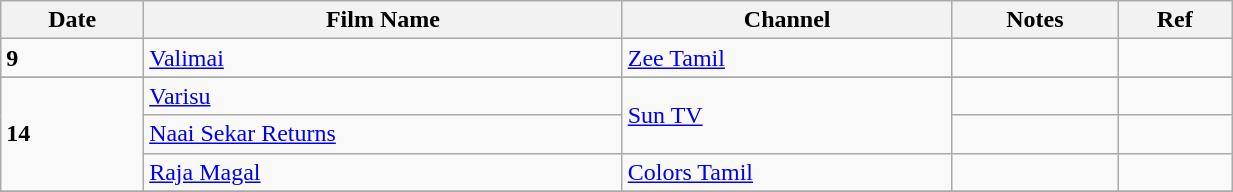<table class="wikitable" width="65%">
<tr>
<th>Date</th>
<th>Film Name</th>
<th>Channel</th>
<th>Notes</th>
<th>Ref</th>
</tr>
<tr>
<td rowspan="1"><strong>9</strong></td>
<td><a href='#'>Valimai</a></td>
<td><a href='#'>Zee Tamil</a></td>
<td></td>
<td></td>
</tr>
<tr>
</tr>
<tr>
<td rowspan="3"><strong>14</strong></td>
<td><a href='#'>Varisu</a></td>
<td rowspan="2"><a href='#'>Sun TV</a></td>
<td></td>
<td></td>
</tr>
<tr>
<td><a href='#'>Naai Sekar Returns</a></td>
<td></td>
<td></td>
</tr>
<tr>
<td><a href='#'>Raja Magal</a></td>
<td><a href='#'>Colors Tamil</a></td>
<td></td>
<td></td>
</tr>
<tr>
</tr>
</table>
